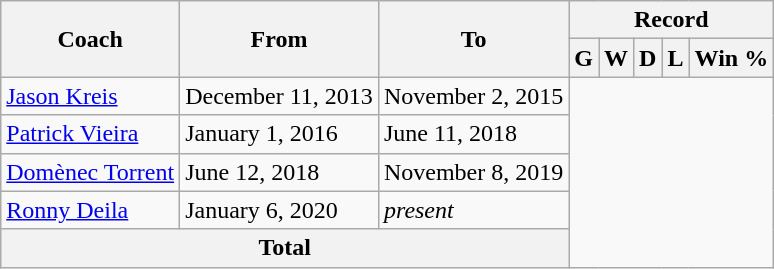<table class="wikitable sortable" style="text-align: center">
<tr>
<th rowspan="2">Coach</th>
<th rowspan="2">From</th>
<th rowspan="2">To</th>
<th colspan="6">Record </th>
</tr>
<tr>
<th>G</th>
<th>W</th>
<th>D</th>
<th>L</th>
<th>Win %</th>
</tr>
<tr>
<td align=left> <a href='#'>Jason Kreis</a></td>
<td align=left>December 11, 2013</td>
<td align=left>November 2, 2015<br></td>
</tr>
<tr>
<td align=left> <a href='#'>Patrick Vieira</a></td>
<td align=left>January 1, 2016</td>
<td align=left>June 11, 2018<br></td>
</tr>
<tr>
<td align=left> <a href='#'>Domènec Torrent</a></td>
<td align=left>June 12, 2018</td>
<td align=left>November 8, 2019<br></td>
</tr>
<tr>
<td align=left> <a href='#'>Ronny Deila</a></td>
<td align=left>January 6, 2020</td>
<td align=left><em>present</em><br></td>
</tr>
<tr>
<th colspan="3">Total<br></th>
</tr>
</table>
